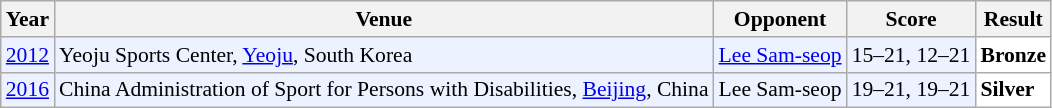<table class="sortable wikitable" style="font-size: 90%;">
<tr>
<th>Year</th>
<th>Venue</th>
<th>Opponent</th>
<th>Score</th>
<th>Result</th>
</tr>
<tr style="background:#ECF2FF">
<td align="center"><a href='#'>2012</a></td>
<td align="left">Yeoju Sports Center, <a href='#'>Yeoju</a>, South Korea</td>
<td align="left"> <a href='#'>Lee Sam-seop</a></td>
<td align="left">15–21, 12–21</td>
<td style="text-align:left; background:white"> <strong>Bronze</strong></td>
</tr>
<tr style="background:#ECF2FF">
<td align="center"><a href='#'>2016</a></td>
<td align="left">China Administration of Sport for Persons with Disabilities, <a href='#'>Beijing</a>, China</td>
<td align="left"> Lee Sam-seop</td>
<td align="left">19–21, 19–21</td>
<td style="text-align:left; background:white"> <strong>Silver</strong></td>
</tr>
</table>
